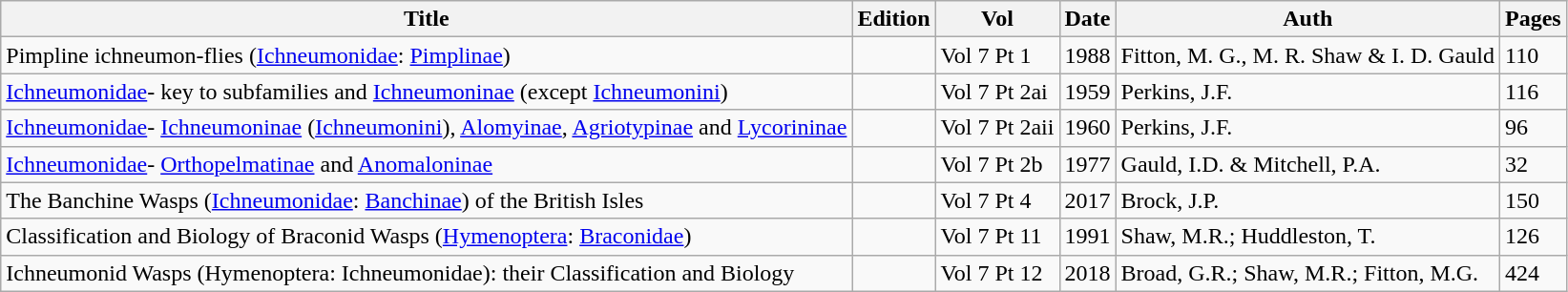<table class="wikitable" border="1">
<tr>
<th>Title</th>
<th>Edition</th>
<th>Vol</th>
<th>Date</th>
<th>Auth</th>
<th>Pages</th>
</tr>
<tr>
<td>Pimpline ichneumon-flies (<a href='#'>Ichneumonidae</a>: <a href='#'>Pimplinae</a>)</td>
<td></td>
<td>Vol 7 Pt 1</td>
<td>1988</td>
<td>Fitton, M. G., M. R. Shaw & I. D. Gauld</td>
<td>110</td>
</tr>
<tr>
<td><a href='#'>Ichneumonidae</a>- key to subfamilies and <a href='#'>Ichneumoninae</a> (except <a href='#'>Ichneumonini</a>)</td>
<td></td>
<td>Vol 7 Pt 2ai</td>
<td>1959</td>
<td>Perkins, J.F.</td>
<td>116</td>
</tr>
<tr>
<td><a href='#'>Ichneumonidae</a>- <a href='#'>Ichneumoninae</a> (<a href='#'>Ichneumonini</a>), <a href='#'>Alomyinae</a>, <a href='#'>Agriotypinae</a> and <a href='#'>Lycorininae</a></td>
<td></td>
<td>Vol 7 Pt 2aii</td>
<td>1960</td>
<td>Perkins, J.F.</td>
<td>96</td>
</tr>
<tr>
<td><a href='#'>Ichneumonidae</a>- <a href='#'>Orthopelmatinae</a> and <a href='#'>Anomaloninae</a></td>
<td></td>
<td>Vol 7 Pt 2b</td>
<td>1977</td>
<td>Gauld, I.D. & Mitchell, P.A.</td>
<td>32</td>
</tr>
<tr>
<td>The Banchine Wasps (<a href='#'>Ichneumonidae</a>: <a href='#'>Banchinae</a>) of the British Isles</td>
<td></td>
<td>Vol 7 Pt 4</td>
<td>2017</td>
<td>Brock, J.P.</td>
<td>150</td>
</tr>
<tr>
<td>Classification and Biology of Braconid Wasps (<a href='#'>Hymenoptera</a>: <a href='#'>Braconidae</a>)</td>
<td></td>
<td>Vol 7 Pt 11</td>
<td>1991</td>
<td>Shaw, M.R.; Huddleston, T.</td>
<td>126</td>
</tr>
<tr>
<td>Ichneumonid Wasps (Hymenoptera: Ichneumonidae): their Classification and Biology</td>
<td></td>
<td>Vol 7 Pt 12</td>
<td>2018</td>
<td>Broad, G.R.; Shaw, M.R.; Fitton, M.G.</td>
<td>424</td>
</tr>
</table>
